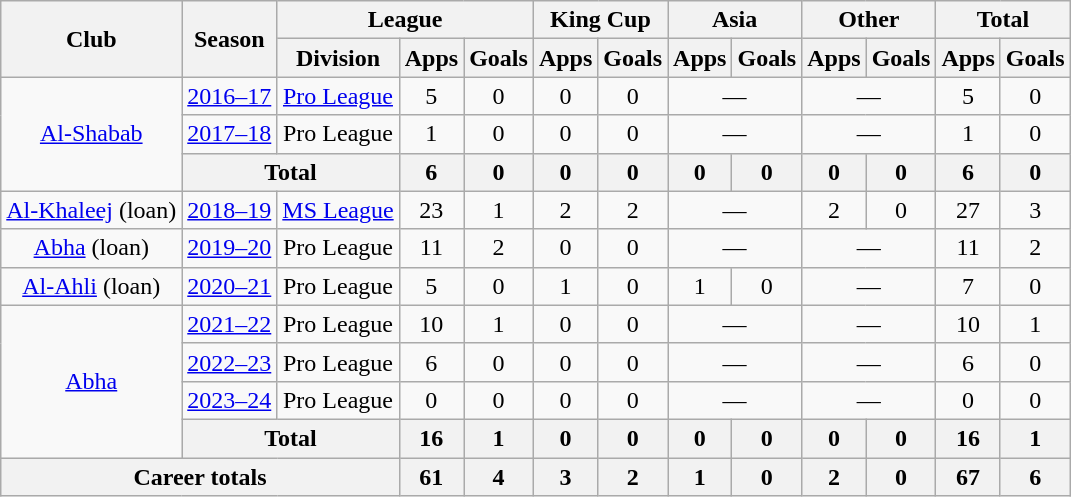<table class="wikitable" style="text-align: center">
<tr>
<th rowspan=2>Club</th>
<th rowspan=2>Season</th>
<th colspan=3>League</th>
<th colspan=2>King Cup</th>
<th colspan=2>Asia</th>
<th colspan=2>Other</th>
<th colspan=2>Total</th>
</tr>
<tr>
<th>Division</th>
<th>Apps</th>
<th>Goals</th>
<th>Apps</th>
<th>Goals</th>
<th>Apps</th>
<th>Goals</th>
<th>Apps</th>
<th>Goals</th>
<th>Apps</th>
<th>Goals</th>
</tr>
<tr>
<td rowspan=3><a href='#'>Al-Shabab</a></td>
<td><a href='#'>2016–17</a></td>
<td><a href='#'>Pro League</a></td>
<td>5</td>
<td>0</td>
<td>0</td>
<td>0</td>
<td colspan=2>—</td>
<td colspan=2>—</td>
<td>5</td>
<td>0</td>
</tr>
<tr>
<td><a href='#'>2017–18</a></td>
<td>Pro League</td>
<td>1</td>
<td>0</td>
<td>0</td>
<td>0</td>
<td colspan=2>—</td>
<td colspan=2>—</td>
<td>1</td>
<td>0</td>
</tr>
<tr>
<th colspan="2">Total</th>
<th>6</th>
<th>0</th>
<th>0</th>
<th>0</th>
<th>0</th>
<th>0</th>
<th>0</th>
<th>0</th>
<th>6</th>
<th>0</th>
</tr>
<tr>
<td rowspan=1><a href='#'>Al-Khaleej</a> (loan)</td>
<td><a href='#'>2018–19</a></td>
<td><a href='#'>MS League</a></td>
<td>23</td>
<td>1</td>
<td>2</td>
<td>2</td>
<td colspan=2>—</td>
<td>2</td>
<td>0</td>
<td>27</td>
<td>3</td>
</tr>
<tr>
<td rowspan=1><a href='#'>Abha</a> (loan)</td>
<td><a href='#'>2019–20</a></td>
<td>Pro League</td>
<td>11</td>
<td>2</td>
<td>0</td>
<td>0</td>
<td colspan=2>—</td>
<td colspan=2>—</td>
<td>11</td>
<td>2</td>
</tr>
<tr>
<td rowspan=1><a href='#'>Al-Ahli</a> (loan)</td>
<td><a href='#'>2020–21</a></td>
<td>Pro League</td>
<td>5</td>
<td>0</td>
<td>1</td>
<td>0</td>
<td>1</td>
<td>0</td>
<td colspan=2>—</td>
<td>7</td>
<td>0</td>
</tr>
<tr>
<td rowspan=4><a href='#'>Abha</a></td>
<td><a href='#'>2021–22</a></td>
<td>Pro League</td>
<td>10</td>
<td>1</td>
<td>0</td>
<td>0</td>
<td colspan=2>—</td>
<td colspan=2>—</td>
<td>10</td>
<td>1</td>
</tr>
<tr>
<td><a href='#'>2022–23</a></td>
<td>Pro League</td>
<td>6</td>
<td>0</td>
<td>0</td>
<td>0</td>
<td colspan=2>—</td>
<td colspan=2>—</td>
<td>6</td>
<td>0</td>
</tr>
<tr>
<td><a href='#'>2023–24</a></td>
<td>Pro League</td>
<td>0</td>
<td>0</td>
<td>0</td>
<td>0</td>
<td colspan=2>—</td>
<td colspan=2>—</td>
<td>0</td>
<td>0</td>
</tr>
<tr>
<th colspan="2">Total</th>
<th>16</th>
<th>1</th>
<th>0</th>
<th>0</th>
<th>0</th>
<th>0</th>
<th>0</th>
<th>0</th>
<th>16</th>
<th>1</th>
</tr>
<tr>
<th colspan=3>Career totals</th>
<th>61</th>
<th>4</th>
<th>3</th>
<th>2</th>
<th>1</th>
<th>0</th>
<th>2</th>
<th>0</th>
<th>67</th>
<th>6</th>
</tr>
</table>
